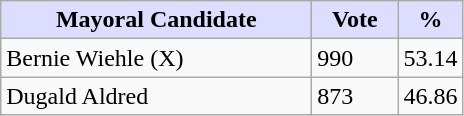<table class="wikitable">
<tr>
<th style="background:#ddf; width:200px;">Mayoral Candidate </th>
<th style="background:#ddf; width:50px;">Vote</th>
<th style="background:#ddf; width:30px;">%</th>
</tr>
<tr>
<td>Bernie Wiehle (X)</td>
<td>990</td>
<td>53.14</td>
</tr>
<tr>
<td>Dugald Aldred</td>
<td>873</td>
<td>46.86</td>
</tr>
</table>
